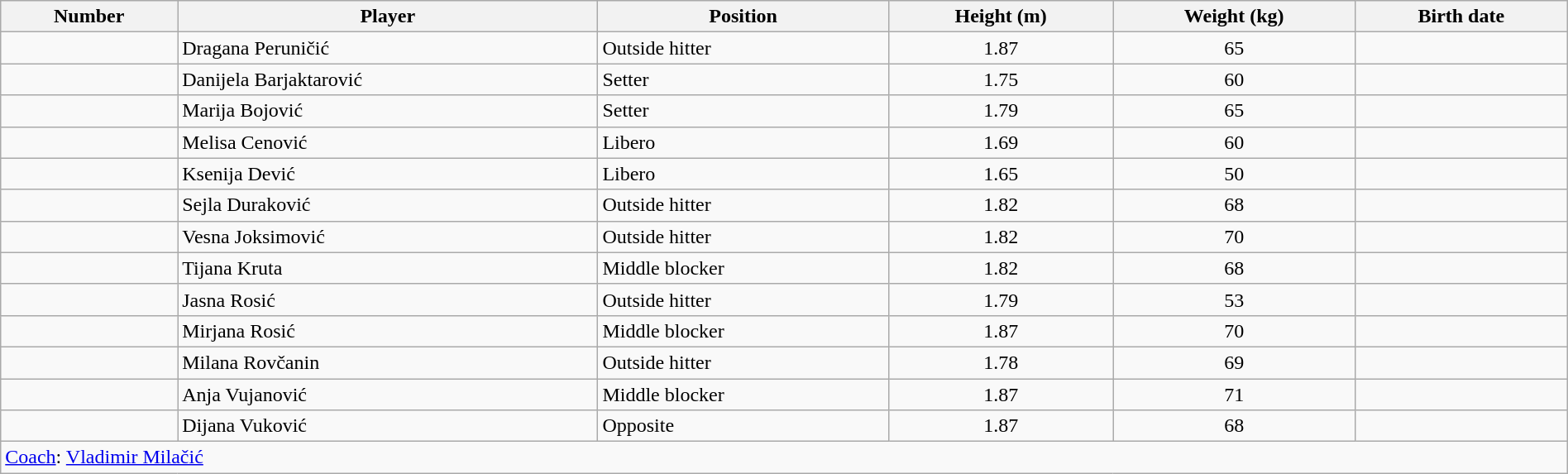<table class="wikitable" style="width:100%;">
<tr>
<th>Number</th>
<th>Player</th>
<th>Position</th>
<th>Height (m)</th>
<th>Weight (kg)</th>
<th>Birth date</th>
</tr>
<tr>
<td align=center></td>
<td> Dragana Peruničić</td>
<td>Outside hitter</td>
<td align=center>1.87</td>
<td align=center>65</td>
<td></td>
</tr>
<tr>
<td align=center></td>
<td> Danijela Barjaktarović</td>
<td>Setter</td>
<td align=center>1.75</td>
<td align=center>60</td>
<td></td>
</tr>
<tr>
<td align=center></td>
<td> Marija Bojović</td>
<td>Setter</td>
<td align=center>1.79</td>
<td align=center>65</td>
<td></td>
</tr>
<tr>
<td align=center></td>
<td> Melisa Cenović</td>
<td>Libero</td>
<td align=center>1.69</td>
<td align=center>60</td>
<td></td>
</tr>
<tr>
<td align=center></td>
<td> Ksenija Dević</td>
<td>Libero</td>
<td align=center>1.65</td>
<td align=center>50</td>
<td></td>
</tr>
<tr>
<td align=center></td>
<td> Sejla Duraković</td>
<td>Outside hitter</td>
<td align=center>1.82</td>
<td align=center>68</td>
<td></td>
</tr>
<tr>
<td align=center></td>
<td> Vesna Joksimović</td>
<td>Outside hitter</td>
<td align=center>1.82</td>
<td align=center>70</td>
<td></td>
</tr>
<tr>
<td align=center></td>
<td> Tijana Kruta</td>
<td>Middle blocker</td>
<td align=center>1.82</td>
<td align=center>68</td>
<td></td>
</tr>
<tr>
<td align=center></td>
<td> Jasna Rosić</td>
<td>Outside hitter</td>
<td align=center>1.79</td>
<td align=center>53</td>
<td></td>
</tr>
<tr>
<td align=center></td>
<td> Mirjana Rosić</td>
<td>Middle blocker</td>
<td align=center>1.87</td>
<td align=center>70</td>
<td></td>
</tr>
<tr>
<td align=center></td>
<td> Milana Rovčanin</td>
<td>Outside hitter</td>
<td align=center>1.78</td>
<td align=center>69</td>
<td></td>
</tr>
<tr>
<td align=center></td>
<td> Anja Vujanović</td>
<td>Middle blocker</td>
<td align=center>1.87</td>
<td align=center>71</td>
<td></td>
</tr>
<tr>
<td align=center></td>
<td> Dijana Vuković</td>
<td>Opposite</td>
<td align=center>1.87</td>
<td align=center>68</td>
<td></td>
</tr>
<tr>
<td colspan=6><a href='#'>Coach</a>:  <a href='#'>Vladimir Milačić</a></td>
</tr>
</table>
